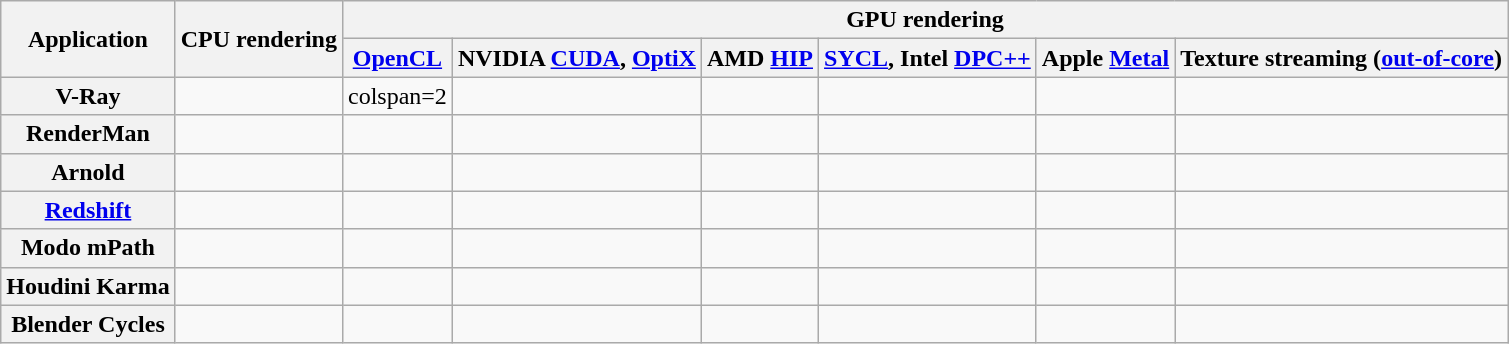<table class="sortable sort-under wikitable" style="text-align: center; ">
<tr>
<th rowspan=2>Application</th>
<th rowspan=2>CPU rendering</th>
<th colspan=6>GPU rendering</th>
</tr>
<tr>
<th><a href='#'>OpenCL</a></th>
<th>NVIDIA <a href='#'>CUDA</a>, <a href='#'>OptiX</a></th>
<th>AMD <a href='#'>HIP</a></th>
<th><a href='#'>SYCL</a>, Intel <a href='#'>DPC++</a></th>
<th>Apple <a href='#'>Metal</a></th>
<th>Texture streaming (<a href='#'>out-of-core</a>)</th>
</tr>
<tr>
<th>V-Ray</th>
<td></td>
<td>colspan=2 </td>
<td></td>
<td></td>
<td></td>
<td></td>
</tr>
<tr>
<th>RenderMan</th>
<td></td>
<td></td>
<td></td>
<td></td>
<td></td>
<td></td>
<td></td>
</tr>
<tr>
<th>Arnold</th>
<td></td>
<td></td>
<td></td>
<td></td>
<td></td>
<td></td>
<td></td>
</tr>
<tr>
<th><a href='#'>Redshift</a></th>
<td></td>
<td></td>
<td></td>
<td></td>
<td></td>
<td></td>
<td></td>
</tr>
<tr>
<th>Modo mPath</th>
<td></td>
<td></td>
<td></td>
<td></td>
<td></td>
<td></td>
<td></td>
</tr>
<tr>
<th>Houdini Karma</th>
<td></td>
<td></td>
<td></td>
<td></td>
<td></td>
<td></td>
<td></td>
</tr>
<tr>
<th>Blender Cycles</th>
<td></td>
<td></td>
<td></td>
<td></td>
<td></td>
<td></td>
<td></td>
</tr>
</table>
